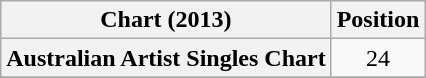<table class="wikitable sortable plainrowheaders" style="text-align:center">
<tr>
<th scope="col">Chart (2013)</th>
<th scope="col">Position</th>
</tr>
<tr>
<th scope="row">Australian Artist Singles Chart</th>
<td>24</td>
</tr>
<tr>
</tr>
</table>
